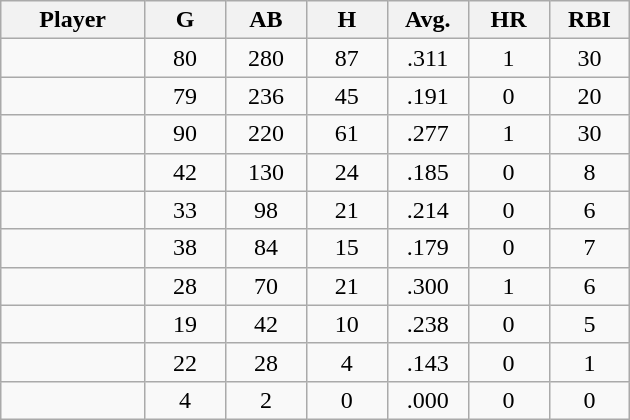<table class="wikitable sortable">
<tr>
<th bgcolor="#DDDDFF" width="16%">Player</th>
<th bgcolor="#DDDDFF" width="9%">G</th>
<th bgcolor="#DDDDFF" width="9%">AB</th>
<th bgcolor="#DDDDFF" width="9%">H</th>
<th bgcolor="#DDDDFF" width="9%">Avg.</th>
<th bgcolor="#DDDDFF" width="9%">HR</th>
<th bgcolor="#DDDDFF" width="9%">RBI</th>
</tr>
<tr align="center">
<td></td>
<td>80</td>
<td>280</td>
<td>87</td>
<td>.311</td>
<td>1</td>
<td>30</td>
</tr>
<tr align="center">
<td></td>
<td>79</td>
<td>236</td>
<td>45</td>
<td>.191</td>
<td>0</td>
<td>20</td>
</tr>
<tr align="center">
<td></td>
<td>90</td>
<td>220</td>
<td>61</td>
<td>.277</td>
<td>1</td>
<td>30</td>
</tr>
<tr align="center">
<td></td>
<td>42</td>
<td>130</td>
<td>24</td>
<td>.185</td>
<td>0</td>
<td>8</td>
</tr>
<tr align="center">
<td></td>
<td>33</td>
<td>98</td>
<td>21</td>
<td>.214</td>
<td>0</td>
<td>6</td>
</tr>
<tr align="center">
<td></td>
<td>38</td>
<td>84</td>
<td>15</td>
<td>.179</td>
<td>0</td>
<td>7</td>
</tr>
<tr align="center">
<td></td>
<td>28</td>
<td>70</td>
<td>21</td>
<td>.300</td>
<td>1</td>
<td>6</td>
</tr>
<tr align="center">
<td></td>
<td>19</td>
<td>42</td>
<td>10</td>
<td>.238</td>
<td>0</td>
<td>5</td>
</tr>
<tr align="center">
<td></td>
<td>22</td>
<td>28</td>
<td>4</td>
<td>.143</td>
<td>0</td>
<td>1</td>
</tr>
<tr align="center">
<td></td>
<td>4</td>
<td>2</td>
<td>0</td>
<td>.000</td>
<td>0</td>
<td>0</td>
</tr>
</table>
